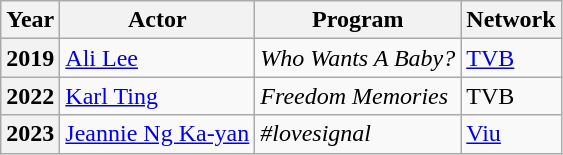<table class="wikitable plainrowheaders">
<tr>
<th>Year</th>
<th>Actor</th>
<th>Program</th>
<th>Network</th>
</tr>
<tr>
<th scope="row">2019</th>
<td><a href='#'>Ali Lee</a></td>
<td><em>Who Wants A Baby?</em></td>
<td><a href='#'>TVB</a></td>
</tr>
<tr>
<th scope="row">2022</th>
<td><a href='#'>Karl Ting</a></td>
<td><em>Freedom Memories</em></td>
<td>TVB</td>
</tr>
<tr>
<th scope="row">2023</th>
<td><a href='#'>Jeannie Ng Ka-yan</a></td>
<td><em>#lovesignal</em></td>
<td><a href='#'>Viu</a></td>
</tr>
</table>
